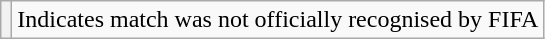<table class="wikitable plainrowheaders">
<tr>
<th scope=row style="text-align:center"></th>
<td>Indicates match was not officially recognised by FIFA</td>
</tr>
</table>
